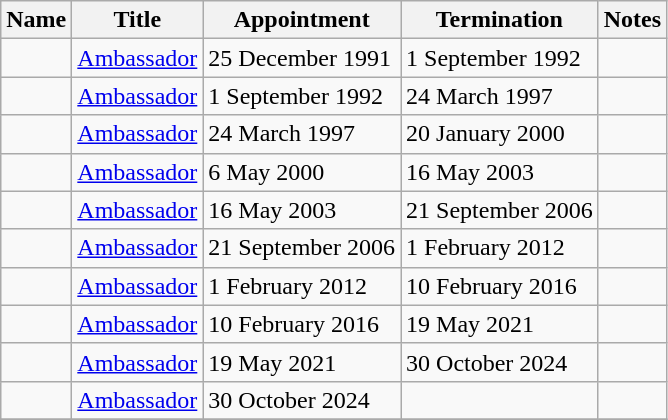<table class="wikitable">
<tr valign="middle">
<th>Name</th>
<th>Title</th>
<th>Appointment</th>
<th>Termination</th>
<th>Notes</th>
</tr>
<tr>
<td></td>
<td><a href='#'>Ambassador</a></td>
<td>25 December 1991</td>
<td>1 September 1992</td>
<td></td>
</tr>
<tr>
<td></td>
<td><a href='#'>Ambassador</a></td>
<td>1 September 1992</td>
<td>24 March 1997</td>
<td></td>
</tr>
<tr>
<td></td>
<td><a href='#'>Ambassador</a></td>
<td>24 March 1997</td>
<td>20 January 2000</td>
<td></td>
</tr>
<tr>
<td></td>
<td><a href='#'>Ambassador</a></td>
<td>6 May 2000</td>
<td>16 May 2003</td>
<td></td>
</tr>
<tr>
<td></td>
<td><a href='#'>Ambassador</a></td>
<td>16 May 2003</td>
<td>21 September 2006</td>
<td></td>
</tr>
<tr>
<td></td>
<td><a href='#'>Ambassador</a></td>
<td>21 September 2006</td>
<td>1 February 2012</td>
<td></td>
</tr>
<tr>
<td></td>
<td><a href='#'>Ambassador</a></td>
<td>1 February 2012</td>
<td>10 February 2016</td>
<td></td>
</tr>
<tr>
<td></td>
<td><a href='#'>Ambassador</a></td>
<td>10 February 2016</td>
<td>19 May 2021</td>
<td></td>
</tr>
<tr>
<td></td>
<td><a href='#'>Ambassador</a></td>
<td>19 May 2021</td>
<td>30 October 2024</td>
<td></td>
</tr>
<tr>
<td></td>
<td><a href='#'>Ambassador</a></td>
<td>30 October 2024</td>
<td></td>
<td></td>
</tr>
<tr>
</tr>
</table>
